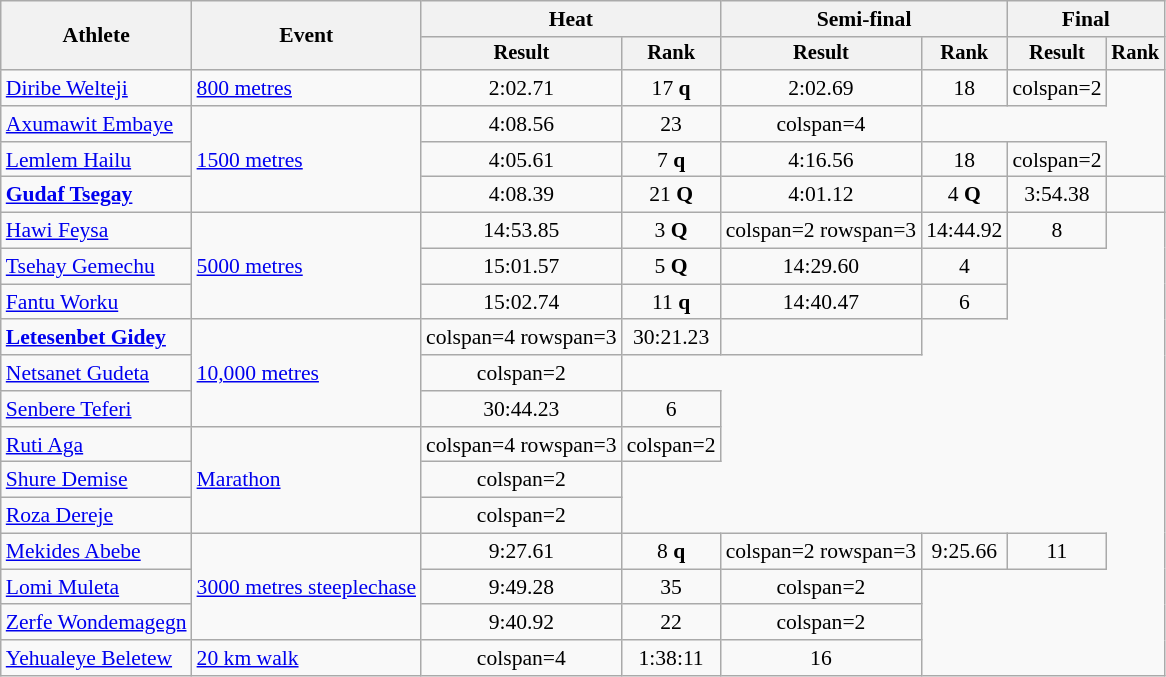<table class="wikitable" style="font-size:90%">
<tr>
<th rowspan="2">Athlete</th>
<th rowspan="2">Event</th>
<th colspan="2">Heat</th>
<th colspan="2">Semi-final</th>
<th colspan="2">Final</th>
</tr>
<tr style="font-size:95%">
<th>Result</th>
<th>Rank</th>
<th>Result</th>
<th>Rank</th>
<th>Result</th>
<th>Rank</th>
</tr>
<tr style=text-align:center>
<td style=text-align:left><a href='#'>Diribe Welteji</a></td>
<td style=text-align:left><a href='#'>800 metres</a></td>
<td>2:02.71</td>
<td>17 <strong>q</strong></td>
<td>2:02.69</td>
<td>18</td>
<td>colspan=2 </td>
</tr>
<tr style=text-align:center>
<td style=text-align:left><a href='#'>Axumawit Embaye</a></td>
<td style=text-align:left rowspan=3><a href='#'>1500 metres</a></td>
<td>4:08.56</td>
<td>23</td>
<td>colspan=4 </td>
</tr>
<tr align=center>
<td style=text-align:left><a href='#'>Lemlem Hailu</a></td>
<td>4:05.61</td>
<td>7 <strong>q</strong></td>
<td>4:16.56</td>
<td>18</td>
<td>colspan=2 </td>
</tr>
<tr align=center>
<td style=text-align:left><strong><a href='#'>Gudaf Tsegay</a></strong></td>
<td>4:08.39</td>
<td>21 <strong>Q</strong></td>
<td>4:01.12</td>
<td>4 <strong>Q</strong></td>
<td>3:54.38 </td>
<td></td>
</tr>
<tr style=text-align:center>
<td style=text-align:left><a href='#'>Hawi Feysa</a></td>
<td style=text-align:left rowspan=3><a href='#'>5000 metres</a></td>
<td>14:53.85</td>
<td>3 <strong>Q</strong></td>
<td>colspan=2 rowspan=3</td>
<td>14:44.92</td>
<td>8</td>
</tr>
<tr align=center>
<td style=text-align:left><a href='#'>Tsehay Gemechu</a></td>
<td>15:01.57</td>
<td>5 <strong>Q</strong></td>
<td>14:29.60 </td>
<td>4</td>
</tr>
<tr align=center>
<td style=text-align:left><a href='#'>Fantu Worku</a></td>
<td>15:02.74</td>
<td>11 <strong>q</strong></td>
<td>14:40.47 </td>
<td>6</td>
</tr>
<tr style=text-align:center>
<td style=text-align:left><strong><a href='#'>Letesenbet Gidey</a></strong></td>
<td style=text-align:left rowspan=3><a href='#'>10,000 metres</a></td>
<td>colspan=4 rowspan=3</td>
<td>30:21.23 </td>
<td></td>
</tr>
<tr align=center>
<td style=text-align:left><a href='#'>Netsanet Gudeta</a></td>
<td>colspan=2</td>
</tr>
<tr align=center>
<td style=text-align:left><a href='#'>Senbere Teferi</a></td>
<td>30:44.23 </td>
<td>6</td>
</tr>
<tr style=text-align:center>
<td style=text-align:left><a href='#'>Ruti Aga</a></td>
<td style=text-align:left rowspan=3><a href='#'>Marathon</a></td>
<td>colspan=4 rowspan=3</td>
<td>colspan=2</td>
</tr>
<tr align=center>
<td style=text-align:left><a href='#'>Shure Demise</a></td>
<td>colspan=2</td>
</tr>
<tr align=center>
<td style=text-align:left><a href='#'>Roza Dereje</a></td>
<td>colspan=2</td>
</tr>
<tr style=text-align:center>
<td style=text-align:left><a href='#'>Mekides Abebe</a></td>
<td style=text-align:left rowspan=3><a href='#'>3000 metres steeplechase</a></td>
<td>9:27.61 </td>
<td>8 <strong>q</strong></td>
<td>colspan=2 rowspan=3</td>
<td>9:25.66 </td>
<td>11</td>
</tr>
<tr align=center>
<td style=text-align:left><a href='#'>Lomi Muleta</a></td>
<td>9:49.28</td>
<td>35</td>
<td>colspan=2 </td>
</tr>
<tr align=center>
<td style=text-align:left><a href='#'>Zerfe Wondemagegn</a></td>
<td>9:40.92</td>
<td>22</td>
<td>colspan=2 </td>
</tr>
<tr style=text-align:center>
<td style=text-align:left><a href='#'>Yehualeye Beletew</a></td>
<td style=text-align:left><a href='#'>20 km walk</a></td>
<td>colspan=4</td>
<td>1:38:11</td>
<td>16</td>
</tr>
</table>
